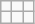<table class="wikitable">
<tr>
<td></td>
<td></td>
<td></td>
</tr>
<tr>
<td></td>
<td></td>
<td></td>
</tr>
</table>
